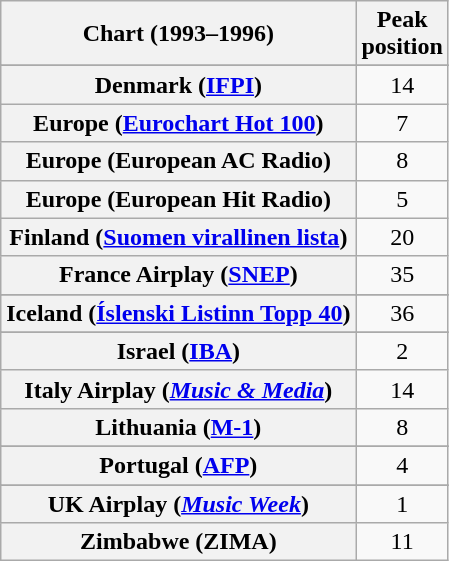<table class="wikitable sortable plainrowheaders" style="text-align:center">
<tr>
<th>Chart (1993–1996)</th>
<th>Peak<br>position</th>
</tr>
<tr>
</tr>
<tr>
</tr>
<tr>
</tr>
<tr>
</tr>
<tr>
</tr>
<tr>
<th scope="row">Denmark (<a href='#'>IFPI</a>)</th>
<td>14</td>
</tr>
<tr>
<th scope="row">Europe (<a href='#'>Eurochart Hot 100</a>)</th>
<td>7</td>
</tr>
<tr>
<th scope="row">Europe (European AC Radio)</th>
<td align="center">8</td>
</tr>
<tr>
<th scope="row">Europe (European Hit Radio)</th>
<td>5</td>
</tr>
<tr>
<th scope="row">Finland (<a href='#'>Suomen virallinen lista</a>)</th>
<td>20</td>
</tr>
<tr>
<th scope="row">France Airplay (<a href='#'>SNEP</a>)</th>
<td>35</td>
</tr>
<tr>
</tr>
<tr>
<th scope="row">Iceland (<a href='#'>Íslenski Listinn Topp 40</a>)</th>
<td>36</td>
</tr>
<tr>
</tr>
<tr>
<th scope="row">Israel (<a href='#'>IBA</a>)</th>
<td>2</td>
</tr>
<tr>
<th scope="row">Italy Airplay (<em><a href='#'>Music & Media</a></em>)</th>
<td>14</td>
</tr>
<tr>
<th scope="row">Lithuania (<a href='#'>M-1</a>)</th>
<td>8</td>
</tr>
<tr>
</tr>
<tr>
</tr>
<tr>
</tr>
<tr>
<th scope="row">Portugal (<a href='#'>AFP</a>)</th>
<td>4</td>
</tr>
<tr>
</tr>
<tr>
</tr>
<tr>
</tr>
<tr>
<th scope="row">UK Airplay (<em><a href='#'>Music Week</a></em>)</th>
<td>1</td>
</tr>
<tr>
<th scope="row">Zimbabwe (ZIMA)</th>
<td>11</td>
</tr>
</table>
